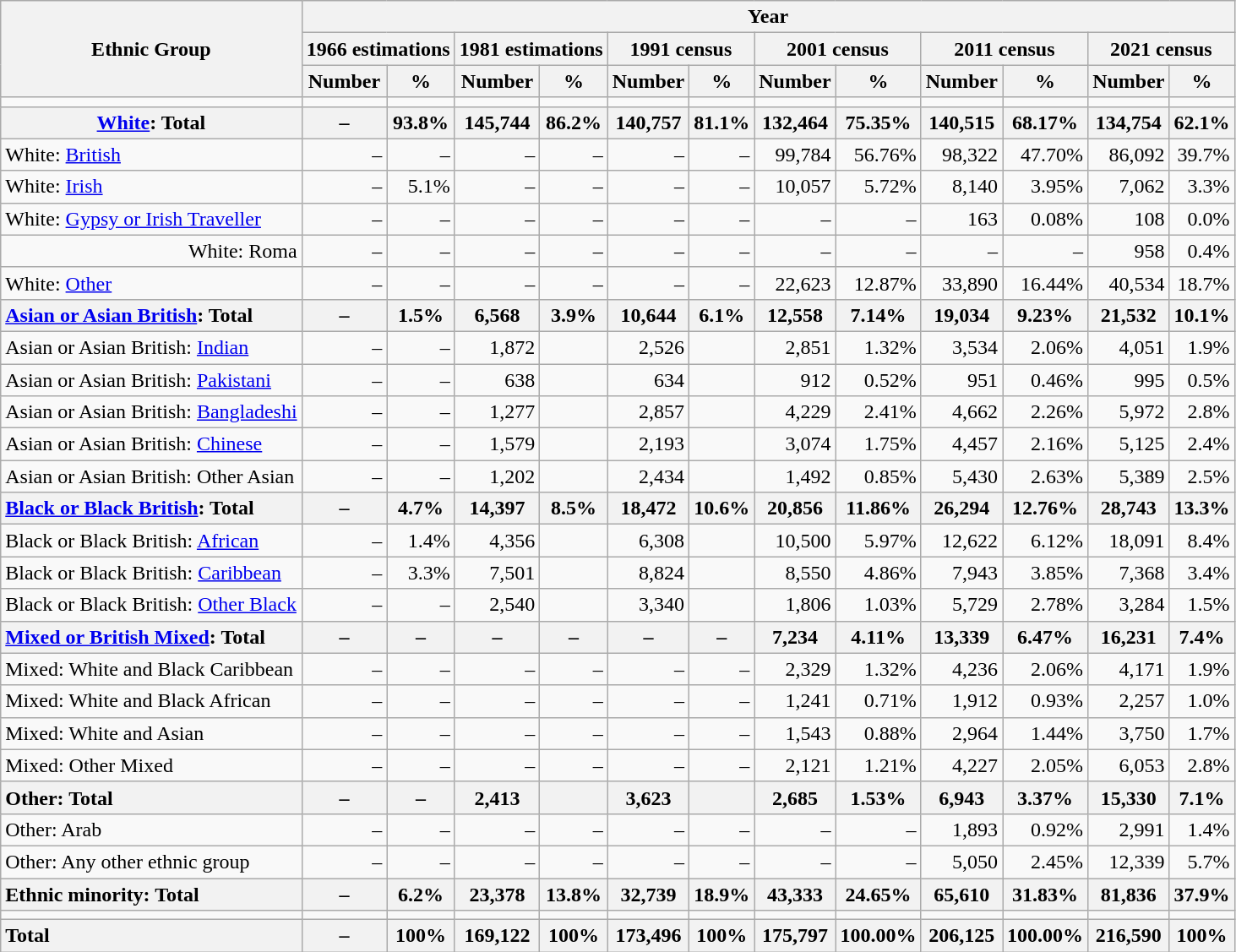<table class="wikitable sortable" style="text-align:right">
<tr>
<th rowspan="3">Ethnic Group</th>
<th colspan="12">Year</th>
</tr>
<tr>
<th colspan="2">1966 estimations</th>
<th colspan="2">1981 estimations</th>
<th colspan="2">1991 census</th>
<th colspan="2">2001 census</th>
<th colspan="2">2011 census</th>
<th colspan="2">2021 census</th>
</tr>
<tr>
<th>Number</th>
<th>%</th>
<th>Number</th>
<th>%</th>
<th>Number</th>
<th>%</th>
<th>Number</th>
<th>%</th>
<th>Number</th>
<th>%</th>
<th>Number</th>
<th>%</th>
</tr>
<tr>
<td></td>
<td></td>
<td></td>
<td></td>
<td></td>
<td></td>
<td></td>
<td></td>
<td></td>
<td></td>
<td></td>
<td></td>
<td></td>
</tr>
<tr>
<th><a href='#'>White</a>: Total</th>
<th>–</th>
<th>93.8%</th>
<th>145,744</th>
<th>86.2%</th>
<th>140,757</th>
<th>81.1%</th>
<th>132,464</th>
<th>75.35%</th>
<th>140,515</th>
<th>68.17%</th>
<th>134,754</th>
<th>62.1%</th>
</tr>
<tr>
<td style="text-align:left">White: <a href='#'>British</a></td>
<td>–</td>
<td>–</td>
<td>–</td>
<td>–</td>
<td>–</td>
<td>–</td>
<td>99,784</td>
<td>56.76%</td>
<td>98,322</td>
<td>47.70%</td>
<td>86,092</td>
<td>39.7%</td>
</tr>
<tr>
<td style="text-align:left">White: <a href='#'>Irish</a></td>
<td>–</td>
<td>5.1%</td>
<td>–</td>
<td>–</td>
<td>–</td>
<td>–</td>
<td>10,057</td>
<td>5.72%</td>
<td>8,140</td>
<td>3.95%</td>
<td>7,062</td>
<td>3.3%</td>
</tr>
<tr>
<td style="text-align:left">White: <a href='#'>Gypsy or Irish Traveller</a></td>
<td>–</td>
<td>–</td>
<td>–</td>
<td>–</td>
<td>–</td>
<td>–</td>
<td>–</td>
<td>–</td>
<td>163</td>
<td>0.08%</td>
<td>108</td>
<td>0.0%</td>
</tr>
<tr>
<td>White: Roma</td>
<td>–</td>
<td>–</td>
<td>–</td>
<td>–</td>
<td>–</td>
<td>–</td>
<td>–</td>
<td>–</td>
<td>–</td>
<td>–</td>
<td>958</td>
<td>0.4%</td>
</tr>
<tr>
<td style="text-align:left">White: <a href='#'>Other</a></td>
<td>–</td>
<td>–</td>
<td>–</td>
<td>–</td>
<td>–</td>
<td>–</td>
<td>22,623</td>
<td>12.87%</td>
<td>33,890</td>
<td>16.44%</td>
<td>40,534</td>
<td>18.7%</td>
</tr>
<tr>
<th style="text-align:left"><a href='#'>Asian or Asian British</a>: Total</th>
<th>–</th>
<th>1.5%</th>
<th>6,568</th>
<th>3.9%</th>
<th>10,644</th>
<th>6.1%</th>
<th>12,558</th>
<th>7.14%</th>
<th>19,034</th>
<th>9.23%</th>
<th>21,532</th>
<th>10.1%</th>
</tr>
<tr>
<td style="text-align:left">Asian or Asian British: <a href='#'>Indian</a></td>
<td>–</td>
<td>–</td>
<td>1,872</td>
<td></td>
<td>2,526</td>
<td></td>
<td>2,851</td>
<td>1.32%</td>
<td>3,534</td>
<td>2.06%</td>
<td>4,051</td>
<td>1.9%</td>
</tr>
<tr>
<td style="text-align:left">Asian or Asian British: <a href='#'>Pakistani</a></td>
<td>–</td>
<td>–</td>
<td>638</td>
<td></td>
<td>634</td>
<td></td>
<td>912</td>
<td>0.52%</td>
<td>951</td>
<td>0.46%</td>
<td>995</td>
<td>0.5%</td>
</tr>
<tr>
<td style="text-align:left">Asian or Asian British: <a href='#'>Bangladeshi</a></td>
<td>–</td>
<td>–</td>
<td>1,277</td>
<td></td>
<td>2,857</td>
<td></td>
<td>4,229</td>
<td>2.41%</td>
<td>4,662</td>
<td>2.26%</td>
<td>5,972</td>
<td>2.8%</td>
</tr>
<tr>
<td style="text-align:left">Asian or Asian British: <a href='#'>Chinese</a></td>
<td>–</td>
<td>–</td>
<td>1,579</td>
<td></td>
<td>2,193</td>
<td></td>
<td>3,074</td>
<td>1.75%</td>
<td>4,457</td>
<td>2.16%</td>
<td>5,125</td>
<td>2.4%</td>
</tr>
<tr>
<td style="text-align:left">Asian or Asian British: Other Asian</td>
<td>–</td>
<td>–</td>
<td>1,202</td>
<td></td>
<td>2,434</td>
<td></td>
<td>1,492</td>
<td>0.85%</td>
<td>5,430</td>
<td>2.63%</td>
<td>5,389</td>
<td>2.5%</td>
</tr>
<tr>
<th style="text-align:left"><a href='#'>Black or Black British</a>: Total</th>
<th>–</th>
<th>4.7%</th>
<th>14,397</th>
<th>8.5%</th>
<th>18,472</th>
<th>10.6%</th>
<th>20,856</th>
<th>11.86%</th>
<th>26,294</th>
<th>12.76%</th>
<th>28,743</th>
<th>13.3%</th>
</tr>
<tr>
<td style="text-align:left">Black or Black British: <a href='#'>African</a></td>
<td>–</td>
<td>1.4%</td>
<td>4,356</td>
<td></td>
<td>6,308</td>
<td></td>
<td>10,500</td>
<td>5.97%</td>
<td>12,622</td>
<td>6.12%</td>
<td>18,091</td>
<td>8.4%</td>
</tr>
<tr>
<td style="text-align:left">Black or Black British: <a href='#'>Caribbean</a></td>
<td>–</td>
<td>3.3%</td>
<td>7,501</td>
<td></td>
<td>8,824</td>
<td></td>
<td>8,550</td>
<td>4.86%</td>
<td>7,943</td>
<td>3.85%</td>
<td>7,368</td>
<td>3.4%</td>
</tr>
<tr>
<td style="text-align:left">Black or Black British: <a href='#'>Other Black</a></td>
<td>–</td>
<td>–</td>
<td>2,540</td>
<td></td>
<td>3,340</td>
<td></td>
<td>1,806</td>
<td>1.03%</td>
<td>5,729</td>
<td>2.78%</td>
<td>3,284</td>
<td>1.5%</td>
</tr>
<tr>
<th style="text-align:left"><a href='#'>Mixed or British Mixed</a>: Total</th>
<th>–</th>
<th>–</th>
<th>–</th>
<th>–</th>
<th>–</th>
<th>–</th>
<th>7,234</th>
<th>4.11%</th>
<th>13,339</th>
<th>6.47%</th>
<th>16,231</th>
<th>7.4%</th>
</tr>
<tr>
<td style="text-align:left">Mixed: White and Black Caribbean</td>
<td>–</td>
<td>–</td>
<td>–</td>
<td>–</td>
<td>–</td>
<td>–</td>
<td>2,329</td>
<td>1.32%</td>
<td>4,236</td>
<td>2.06%</td>
<td>4,171</td>
<td>1.9%</td>
</tr>
<tr>
<td style="text-align:left">Mixed: White and Black African</td>
<td>–</td>
<td>–</td>
<td>–</td>
<td>–</td>
<td>–</td>
<td>–</td>
<td>1,241</td>
<td>0.71%</td>
<td>1,912</td>
<td>0.93%</td>
<td>2,257</td>
<td>1.0%</td>
</tr>
<tr>
<td style="text-align:left">Mixed: White and Asian</td>
<td>–</td>
<td>–</td>
<td>–</td>
<td>–</td>
<td>–</td>
<td>–</td>
<td>1,543</td>
<td>0.88%</td>
<td>2,964</td>
<td>1.44%</td>
<td>3,750</td>
<td>1.7%</td>
</tr>
<tr>
<td style="text-align:left">Mixed: Other Mixed</td>
<td>–</td>
<td>–</td>
<td>–</td>
<td>–</td>
<td>–</td>
<td>–</td>
<td>2,121</td>
<td>1.21%</td>
<td>4,227</td>
<td>2.05%</td>
<td>6,053</td>
<td>2.8%</td>
</tr>
<tr>
<th style="text-align:left">Other: Total</th>
<th>–</th>
<th>–</th>
<th>2,413</th>
<th></th>
<th>3,623</th>
<th></th>
<th>2,685</th>
<th>1.53%</th>
<th>6,943</th>
<th>3.37%</th>
<th>15,330</th>
<th>7.1%</th>
</tr>
<tr>
<td style="text-align:left">Other: Arab</td>
<td>–</td>
<td>–</td>
<td>–</td>
<td>–</td>
<td>–</td>
<td>–</td>
<td>–</td>
<td>–</td>
<td>1,893</td>
<td>0.92%</td>
<td>2,991</td>
<td>1.4%</td>
</tr>
<tr>
<td style="text-align:left">Other: Any other ethnic group</td>
<td>–</td>
<td>–</td>
<td>–</td>
<td>–</td>
<td>–</td>
<td>–</td>
<td>–</td>
<td>–</td>
<td>5,050</td>
<td>2.45%</td>
<td>12,339</td>
<td>5.7%</td>
</tr>
<tr>
<th style="text-align:left">Ethnic minority: Total</th>
<th>–</th>
<th>6.2%</th>
<th>23,378</th>
<th>13.8%</th>
<th>32,739</th>
<th>18.9%</th>
<th>43,333</th>
<th>24.65%</th>
<th>65,610</th>
<th>31.83%</th>
<th>81,836</th>
<th>37.9%</th>
</tr>
<tr>
<td></td>
<td></td>
<td></td>
<td></td>
<td></td>
<td></td>
<td></td>
<td></td>
<td></td>
<td></td>
<td></td>
<td></td>
<td></td>
</tr>
<tr>
<th style="text-align:left">Total</th>
<th>–</th>
<th>100%</th>
<th>169,122</th>
<th>100%</th>
<th>173,496</th>
<th>100%</th>
<th>175,797</th>
<th>100.00%</th>
<th>206,125</th>
<th>100.00%</th>
<th>216,590</th>
<th>100%</th>
</tr>
</table>
